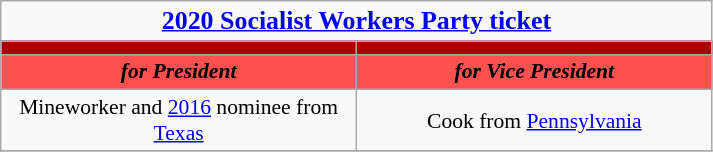<table class="wikitable" style="font-size:90%; text-align:center;">
<tr>
<td colspan=2><big><strong><a href='#'>2020 Socialist Workers Party ticket</a></strong></big></td>
</tr>
<tr>
<th style="font-size:135%; background:#AA0000"></th>
<th style="font-size:135%; background:#AA0000"></th>
</tr>
<tr style="color:#000; background:#FF5050; font-size:100%">
<td><strong><em>for President</em></strong></td>
<td><strong><em>for Vice President</em></strong></td>
</tr>
<tr>
<td style=width:16em>Mineworker and <a href='#'>2016</a> nominee from <a href='#'>Texas</a></td>
<td style=width:16em>Cook from <a href='#'>Pennsylvania</a></td>
</tr>
<tr>
</tr>
</table>
